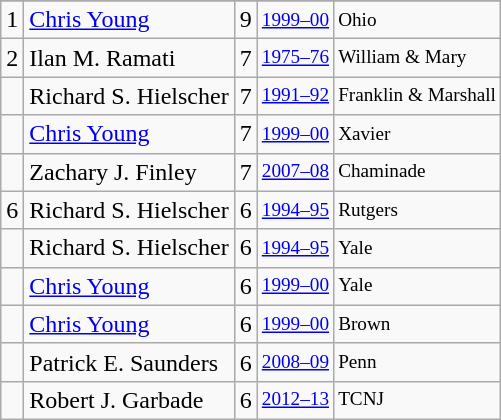<table class="wikitable">
<tr>
</tr>
<tr>
<td>1</td>
<td><a href='#'>Chris Young</a></td>
<td>9</td>
<td style="font-size:80%;"><a href='#'>1999–00</a></td>
<td style="font-size:80%;">Ohio</td>
</tr>
<tr>
<td>2</td>
<td>Ilan M. Ramati</td>
<td>7</td>
<td style="font-size:80%;"><a href='#'>1975–76</a></td>
<td style="font-size:80%;">William & Mary</td>
</tr>
<tr>
<td></td>
<td>Richard S. Hielscher</td>
<td>7</td>
<td style="font-size:80%;"><a href='#'>1991–92</a></td>
<td style="font-size:80%;">Franklin & Marshall</td>
</tr>
<tr>
<td></td>
<td><a href='#'>Chris Young</a></td>
<td>7</td>
<td style="font-size:80%;"><a href='#'>1999–00</a></td>
<td style="font-size:80%;">Xavier</td>
</tr>
<tr>
<td></td>
<td>Zachary J. Finley</td>
<td>7</td>
<td style="font-size:80%;"><a href='#'>2007–08</a></td>
<td style="font-size:80%;">Chaminade</td>
</tr>
<tr>
<td>6</td>
<td>Richard S. Hielscher</td>
<td>6</td>
<td style="font-size:80%;"><a href='#'>1994–95</a></td>
<td style="font-size:80%;">Rutgers</td>
</tr>
<tr>
<td></td>
<td>Richard S. Hielscher</td>
<td>6</td>
<td style="font-size:80%;"><a href='#'>1994–95</a></td>
<td style="font-size:80%;">Yale</td>
</tr>
<tr>
<td></td>
<td><a href='#'>Chris Young</a></td>
<td>6</td>
<td style="font-size:80%;"><a href='#'>1999–00</a></td>
<td style="font-size:80%;">Yale</td>
</tr>
<tr>
<td></td>
<td><a href='#'>Chris Young</a></td>
<td>6</td>
<td style="font-size:80%;"><a href='#'>1999–00</a></td>
<td style="font-size:80%;">Brown</td>
</tr>
<tr>
<td></td>
<td>Patrick E. Saunders</td>
<td>6</td>
<td style="font-size:80%;"><a href='#'>2008–09</a></td>
<td style="font-size:80%;">Penn</td>
</tr>
<tr>
<td></td>
<td>Robert J. Garbade</td>
<td>6</td>
<td style="font-size:80%;"><a href='#'>2012–13</a></td>
<td style="font-size:80%;">TCNJ</td>
</tr>
</table>
